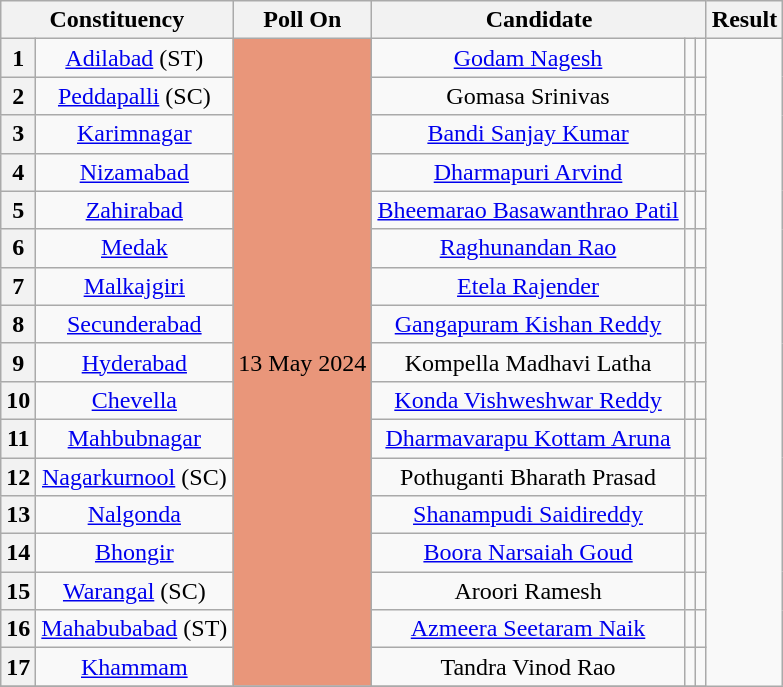<table class="wikitable sortable" style="text-align:center;">
<tr>
<th colspan="2">Constituency</th>
<th>Poll On</th>
<th colspan="3">Candidate</th>
<th>Result</th>
</tr>
<tr>
<th>1</th>
<td><a href='#'>Adilabad</a> (ST)</td>
<td rowspan="17" bgcolor=#E9967A>13 May 2024</td>
<td><a href='#'>Godam Nagesh</a></td>
<td></td>
<td></td>
</tr>
<tr>
<th>2</th>
<td><a href='#'>Peddapalli</a> (SC)</td>
<td>Gomasa Srinivas</td>
<td></td>
<td></td>
</tr>
<tr>
<th>3</th>
<td><a href='#'>Karimnagar</a></td>
<td><a href='#'>Bandi Sanjay Kumar</a></td>
<td></td>
<td></td>
</tr>
<tr>
<th>4</th>
<td><a href='#'>Nizamabad</a></td>
<td><a href='#'>Dharmapuri Arvind</a></td>
<td></td>
<td></td>
</tr>
<tr>
<th>5</th>
<td><a href='#'>Zahirabad</a></td>
<td><a href='#'>Bheemarao Basawanthrao Patil</a></td>
<td></td>
<td></td>
</tr>
<tr>
<th>6</th>
<td><a href='#'>Medak</a></td>
<td><a href='#'>Raghunandan Rao</a></td>
<td></td>
<td></td>
</tr>
<tr>
<th>7</th>
<td><a href='#'>Malkajgiri</a></td>
<td><a href='#'>Etela Rajender</a></td>
<td></td>
<td></td>
</tr>
<tr>
<th>8</th>
<td><a href='#'>Secunderabad</a></td>
<td><a href='#'>Gangapuram Kishan Reddy</a></td>
<td></td>
<td></td>
</tr>
<tr>
<th>9</th>
<td><a href='#'>Hyderabad</a></td>
<td>Kompella Madhavi Latha</td>
<td></td>
<td></td>
</tr>
<tr>
<th>10</th>
<td><a href='#'>Chevella</a></td>
<td><a href='#'>Konda Vishweshwar Reddy</a></td>
<td></td>
<td></td>
</tr>
<tr>
<th>11</th>
<td><a href='#'>Mahbubnagar</a></td>
<td><a href='#'>Dharmavarapu Kottam Aruna</a></td>
<td></td>
<td></td>
</tr>
<tr>
<th>12</th>
<td><a href='#'>Nagarkurnool</a> (SC)</td>
<td>Pothuganti Bharath Prasad</td>
<td></td>
<td></td>
</tr>
<tr>
<th>13</th>
<td><a href='#'>Nalgonda</a></td>
<td><a href='#'>Shanampudi Saidireddy</a></td>
<td></td>
<td></td>
</tr>
<tr>
<th>14</th>
<td><a href='#'>Bhongir</a></td>
<td><a href='#'>Boora Narsaiah Goud</a></td>
<td></td>
<td></td>
</tr>
<tr>
<th>15</th>
<td><a href='#'>Warangal</a> (SC)</td>
<td>Aroori Ramesh</td>
<td></td>
<td></td>
</tr>
<tr>
<th>16</th>
<td><a href='#'>Mahabubabad</a> (ST)</td>
<td><a href='#'>Azmeera Seetaram Naik</a></td>
<td></td>
<td></td>
</tr>
<tr>
<th>17</th>
<td><a href='#'>Khammam</a></td>
<td>Tandra Vinod Rao</td>
<td></td>
<td></td>
</tr>
<tr>
</tr>
</table>
